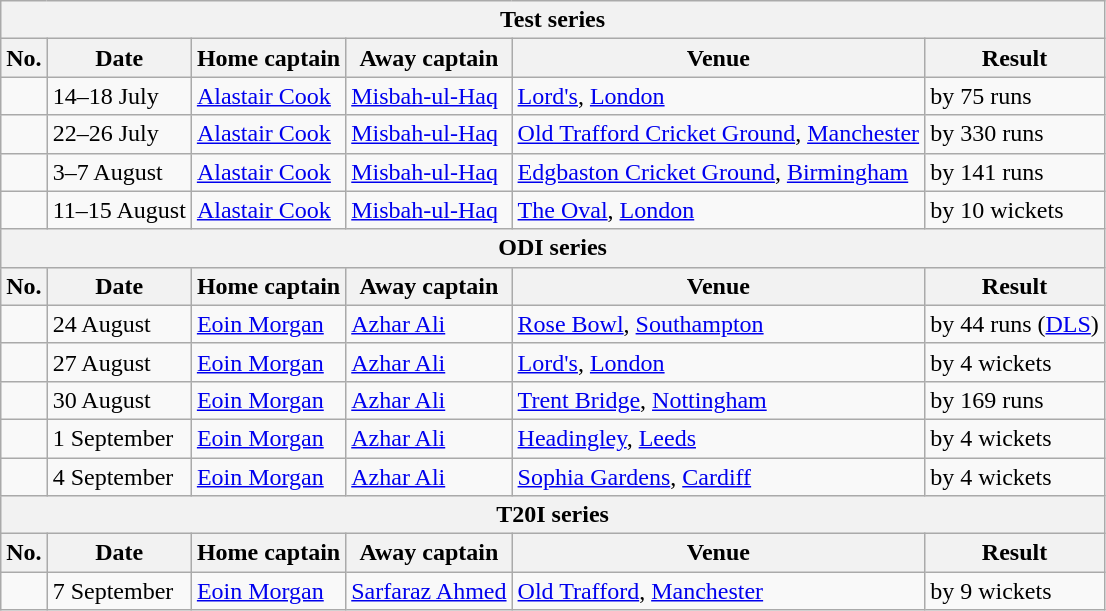<table class="wikitable">
<tr>
<th colspan="6">Test series</th>
</tr>
<tr>
<th>No.</th>
<th>Date</th>
<th>Home captain</th>
<th>Away captain</th>
<th>Venue</th>
<th>Result</th>
</tr>
<tr>
<td></td>
<td>14–18 July</td>
<td><a href='#'>Alastair Cook</a></td>
<td><a href='#'>Misbah-ul-Haq</a></td>
<td><a href='#'>Lord's</a>, <a href='#'>London</a></td>
<td> by 75 runs</td>
</tr>
<tr>
<td></td>
<td>22–26 July</td>
<td><a href='#'>Alastair Cook</a></td>
<td><a href='#'>Misbah-ul-Haq</a></td>
<td><a href='#'>Old Trafford Cricket Ground</a>, <a href='#'>Manchester</a></td>
<td> by 330 runs</td>
</tr>
<tr>
<td></td>
<td>3–7 August</td>
<td><a href='#'>Alastair Cook</a></td>
<td><a href='#'>Misbah-ul-Haq</a></td>
<td><a href='#'>Edgbaston Cricket Ground</a>, <a href='#'>Birmingham</a></td>
<td> by 141 runs</td>
</tr>
<tr>
<td></td>
<td>11–15 August</td>
<td><a href='#'>Alastair Cook</a></td>
<td><a href='#'>Misbah-ul-Haq</a></td>
<td><a href='#'>The Oval</a>, <a href='#'>London</a></td>
<td> by 10 wickets</td>
</tr>
<tr>
<th colspan="6">ODI series</th>
</tr>
<tr>
<th>No.</th>
<th>Date</th>
<th>Home captain</th>
<th>Away captain</th>
<th>Venue</th>
<th>Result</th>
</tr>
<tr>
<td></td>
<td>24 August</td>
<td><a href='#'>Eoin Morgan</a></td>
<td><a href='#'>Azhar Ali</a></td>
<td><a href='#'>Rose Bowl</a>, <a href='#'>Southampton</a></td>
<td> by 44 runs (<a href='#'>DLS</a>)</td>
</tr>
<tr>
<td></td>
<td>27 August</td>
<td><a href='#'>Eoin Morgan</a></td>
<td><a href='#'>Azhar Ali</a></td>
<td><a href='#'>Lord's</a>, <a href='#'>London</a></td>
<td> by 4 wickets</td>
</tr>
<tr>
<td></td>
<td>30 August</td>
<td><a href='#'>Eoin Morgan</a></td>
<td><a href='#'>Azhar Ali</a></td>
<td><a href='#'>Trent Bridge</a>, <a href='#'>Nottingham</a></td>
<td> by 169 runs</td>
</tr>
<tr>
<td></td>
<td>1 September</td>
<td><a href='#'>Eoin Morgan</a></td>
<td><a href='#'>Azhar Ali</a></td>
<td><a href='#'>Headingley</a>, <a href='#'>Leeds</a></td>
<td> by 4 wickets</td>
</tr>
<tr>
<td></td>
<td>4 September</td>
<td><a href='#'>Eoin Morgan</a></td>
<td><a href='#'>Azhar Ali</a></td>
<td><a href='#'>Sophia Gardens</a>, <a href='#'>Cardiff</a></td>
<td> by 4 wickets</td>
</tr>
<tr>
<th colspan="6">T20I series</th>
</tr>
<tr>
<th>No.</th>
<th>Date</th>
<th>Home captain</th>
<th>Away captain</th>
<th>Venue</th>
<th>Result</th>
</tr>
<tr>
<td></td>
<td>7 September</td>
<td><a href='#'>Eoin Morgan</a></td>
<td><a href='#'>Sarfaraz Ahmed</a></td>
<td><a href='#'>Old Trafford</a>, <a href='#'>Manchester</a></td>
<td> by 9 wickets</td>
</tr>
</table>
